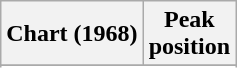<table class="wikitable sortable plainrowheaders" style="text-align:center">
<tr>
<th scope="col">Chart (1968)</th>
<th scope="col">Peak<br> position</th>
</tr>
<tr>
</tr>
<tr>
</tr>
</table>
